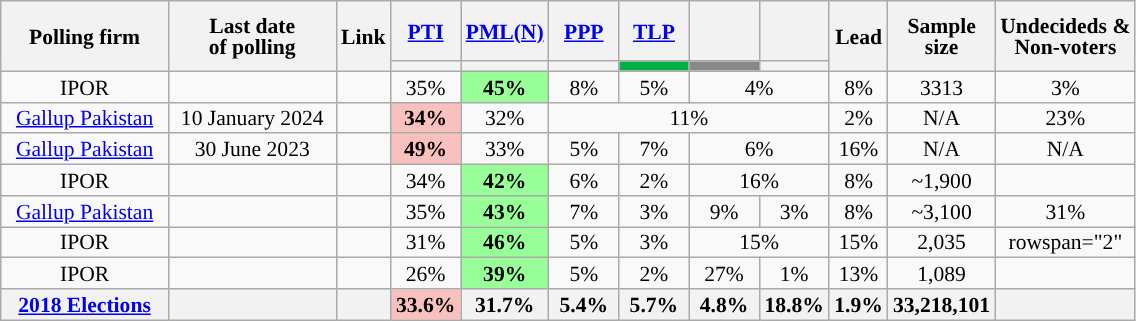<table class="wikitable sortable" style="text-align:center;font-size:90%;line-height:14px">
<tr style="height:40px;">
<th style="width:105px;" rowspan="2">Polling firm</th>
<th style="width:105px;" rowspan="2">Last date<br>of polling</th>
<th rowspan="2">Link</th>
<th class="unsortable" style="width:40px;"><a href='#'>PTI</a></th>
<th class="unsortable" style="width:40px;"><a href='#'>PML(N)</a></th>
<th class="unsortable" style="width:40px;"><a href='#'>PPP</a></th>
<th class="unsortable" style="width:40px;"><a href='#'>TLP</a></th>
<th class="unsortable" style="width:40px;"><a href='#'></a></th>
<th class="unsortable" style="width:40px;"><a href='#'></a></th>
<th rowspan="2">Lead</th>
<th rowspan="2">Sample<br>size</th>
<th rowspan="2">Undecideds &<br>Non-voters</th>
</tr>
<tr>
<th style="background:"></th>
<th style="background:"></th>
<th style="background:"></th>
<th style="background:#01B045;" data-sort-type="number"></th>
<th style="background:#888888;" data-sort-type="number"></th>
<th style="background:"></th>
</tr>
<tr>
<td>IPOR</td>
<td></td>
<td></td>
<td>35%</td>
<td style="background:rgb(153, 255, 153)"><strong>45%</strong></td>
<td>8%</td>
<td>5%</td>
<td colspan = "2">4%</td>
<td style="background:"><span>8%</span></td>
<td>3313</td>
<td>3%</td>
</tr>
<tr>
<td><a href='#'>Gallup Pakistan</a></td>
<td>10 January 2024</td>
<td></td>
<td style="background:rgb(248, 193, 190)"><strong>34%</strong></td>
<td>32%</td>
<td colspan="4">11%</td>
<td style="background:"><span>2%</span></td>
<td>N/A</td>
<td>23%</td>
</tr>
<tr>
<td><a href='#'>Gallup Pakistan</a></td>
<td>30 June 2023</td>
<td></td>
<td style="background:rgb(248, 193, 190)"><strong>49%</strong></td>
<td>33%</td>
<td>5%</td>
<td>7%</td>
<td colspan="2">6%</td>
<td style="background:"><span>16%</span></td>
<td>N/A</td>
<td>N/A</td>
</tr>
<tr>
<td>IPOR</td>
<td></td>
<td></td>
<td>34%</td>
<td style="background:rgb(153, 255, 153)"><strong>42%</strong></td>
<td>6%</td>
<td>2%</td>
<td colspan = "2">16%</td>
<td style="background:"><span>8%</span></td>
<td>~1,900</td>
<td></td>
</tr>
<tr>
<td><a href='#'>Gallup Pakistan</a></td>
<td></td>
<td></td>
<td>35%</td>
<td style="background:rgb(153, 255, 153)"><strong>43%</strong></td>
<td>7%</td>
<td>3%</td>
<td>9%</td>
<td>3%</td>
<td style="background:"><span>8%</span></td>
<td>~3,100</td>
<td>31%</td>
</tr>
<tr>
<td>IPOR</td>
<td></td>
<td></td>
<td>31%</td>
<td style="background:rgb(153, 255, 153)"><strong>46%</strong></td>
<td>5%</td>
<td>3%</td>
<td colspan = "2">15%</td>
<td style="background:"><span>15%</span></td>
<td>2,035</td>
<td>rowspan="2" </td>
</tr>
<tr>
<td>IPOR</td>
<td></td>
<td></td>
<td>26%</td>
<td style="background:rgb(153, 255, 153)"><strong>39%</strong></td>
<td>5%</td>
<td>2%</td>
<td>27%</td>
<td>1%</td>
<td style="background:"><span>13%</span></td>
<td>1,089</td>
</tr>
<tr>
<th><a href='#'>2018 Elections</a></th>
<th></th>
<th></th>
<th style="background:rgb(248, 193, 190)"><strong>33.6%</strong></th>
<th>31.7%</th>
<th>5.4%</th>
<th>5.7%</th>
<th>4.8%</th>
<th>18.8%</th>
<th style="background:"><span>1.9%</span></th>
<th>33,218,101</th>
<th></th>
</tr>
</table>
